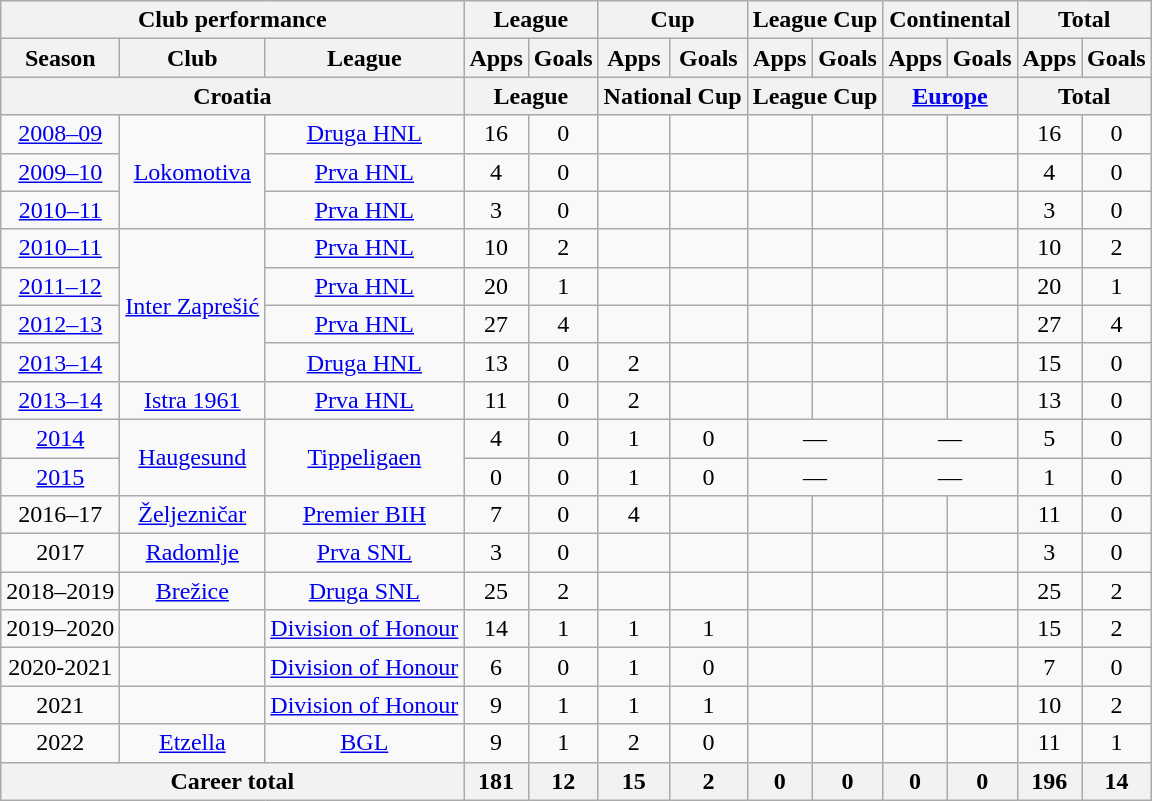<table class="wikitable" style="text-align:center">
<tr>
<th colspan="3">Club performance</th>
<th colspan="2">League</th>
<th colspan="2">Cup</th>
<th colspan="2">League Cup</th>
<th colspan="2">Continental</th>
<th colspan="2">Total</th>
</tr>
<tr>
<th>Season</th>
<th>Club</th>
<th>League</th>
<th>Apps</th>
<th>Goals</th>
<th>Apps</th>
<th>Goals</th>
<th>Apps</th>
<th>Goals</th>
<th>Apps</th>
<th>Goals</th>
<th>Apps</th>
<th>Goals</th>
</tr>
<tr>
<th colspan="3">Croatia</th>
<th colspan="2">League</th>
<th colspan="2">National Cup</th>
<th colspan="2">League Cup</th>
<th colspan="2"><a href='#'>Europe</a></th>
<th colspan="2">Total</th>
</tr>
<tr>
<td><a href='#'>2008–09</a></td>
<td rowspan="3"><a href='#'>Lokomotiva</a></td>
<td><a href='#'>Druga HNL</a></td>
<td>16</td>
<td>0</td>
<td></td>
<td></td>
<td></td>
<td></td>
<td></td>
<td></td>
<td>16</td>
<td>0</td>
</tr>
<tr>
<td><a href='#'>2009–10</a></td>
<td><a href='#'>Prva HNL</a></td>
<td>4</td>
<td>0</td>
<td></td>
<td></td>
<td></td>
<td></td>
<td></td>
<td></td>
<td>4</td>
<td>0</td>
</tr>
<tr>
<td><a href='#'>2010–11</a></td>
<td><a href='#'>Prva HNL</a></td>
<td>3</td>
<td>0</td>
<td></td>
<td></td>
<td></td>
<td></td>
<td></td>
<td></td>
<td>3</td>
<td>0</td>
</tr>
<tr>
<td><a href='#'>2010–11</a></td>
<td rowspan="4"><a href='#'>Inter Zaprešić</a></td>
<td><a href='#'>Prva HNL</a></td>
<td>10</td>
<td>2</td>
<td></td>
<td></td>
<td></td>
<td></td>
<td></td>
<td></td>
<td>10</td>
<td>2</td>
</tr>
<tr>
<td><a href='#'>2011–12</a></td>
<td><a href='#'>Prva HNL</a></td>
<td>20</td>
<td>1</td>
<td></td>
<td></td>
<td></td>
<td></td>
<td></td>
<td></td>
<td>20</td>
<td>1</td>
</tr>
<tr>
<td><a href='#'>2012–13</a></td>
<td><a href='#'>Prva HNL</a></td>
<td>27</td>
<td>4</td>
<td></td>
<td></td>
<td></td>
<td></td>
<td></td>
<td></td>
<td>27</td>
<td>4</td>
</tr>
<tr>
<td><a href='#'>2013–14</a></td>
<td><a href='#'>Druga HNL</a></td>
<td>13</td>
<td>0</td>
<td>2</td>
<td></td>
<td></td>
<td></td>
<td></td>
<td></td>
<td>15</td>
<td>0</td>
</tr>
<tr>
<td><a href='#'>2013–14</a></td>
<td><a href='#'>Istra 1961</a></td>
<td><a href='#'>Prva HNL</a></td>
<td>11</td>
<td>0</td>
<td>2</td>
<td></td>
<td></td>
<td></td>
<td></td>
<td></td>
<td>13</td>
<td>0</td>
</tr>
<tr>
<td><a href='#'>2014</a></td>
<td rowspan="2"><a href='#'>Haugesund</a></td>
<td rowspan="2"><a href='#'>Tippeligaen</a></td>
<td>4</td>
<td>0</td>
<td>1</td>
<td>0</td>
<td colspan="2">—</td>
<td colspan="2">—</td>
<td>5</td>
<td>0</td>
</tr>
<tr>
<td><a href='#'>2015</a></td>
<td>0</td>
<td>0</td>
<td>1</td>
<td>0</td>
<td colspan="2">—</td>
<td colspan="2">—</td>
<td>1</td>
<td>0</td>
</tr>
<tr>
<td>2016–17</td>
<td><a href='#'>Željezničar</a></td>
<td><a href='#'>Premier BIH</a></td>
<td>7</td>
<td>0</td>
<td>4</td>
<td></td>
<td></td>
<td></td>
<td></td>
<td></td>
<td>11</td>
<td>0</td>
</tr>
<tr>
<td>2017</td>
<td><a href='#'>Radomlje</a></td>
<td><a href='#'>Prva SNL</a></td>
<td>3</td>
<td>0</td>
<td></td>
<td></td>
<td></td>
<td></td>
<td></td>
<td></td>
<td>3</td>
<td>0</td>
</tr>
<tr>
<td>2018–2019</td>
<td><a href='#'>Brežice</a></td>
<td><a href='#'>Druga SNL</a></td>
<td>25</td>
<td>2</td>
<td></td>
<td></td>
<td></td>
<td></td>
<td></td>
<td></td>
<td>25</td>
<td>2</td>
</tr>
<tr>
<td>2019–2020</td>
<td></td>
<td><a href='#'>Division of Honour</a></td>
<td>14</td>
<td>1</td>
<td>1</td>
<td>1</td>
<td></td>
<td></td>
<td></td>
<td></td>
<td>15</td>
<td>2</td>
</tr>
<tr>
<td>2020-2021</td>
<td></td>
<td><a href='#'>Division of Honour</a></td>
<td>6</td>
<td>0</td>
<td>1</td>
<td>0</td>
<td></td>
<td></td>
<td></td>
<td></td>
<td>7</td>
<td>0</td>
</tr>
<tr>
<td>2021</td>
<td></td>
<td><a href='#'>Division of Honour</a></td>
<td>9</td>
<td>1</td>
<td>1</td>
<td>1</td>
<td></td>
<td></td>
<td></td>
<td></td>
<td>10</td>
<td>2</td>
</tr>
<tr>
<td>2022</td>
<td><a href='#'>Etzella</a></td>
<td><a href='#'>BGL</a></td>
<td>9</td>
<td>1</td>
<td>2</td>
<td>0</td>
<td></td>
<td></td>
<td></td>
<td></td>
<td>11</td>
<td>1</td>
</tr>
<tr>
<th colspan="3">Career total</th>
<th>181</th>
<th>12</th>
<th>15</th>
<th>2</th>
<th>0</th>
<th>0</th>
<th>0</th>
<th>0</th>
<th>196</th>
<th>14</th>
</tr>
</table>
